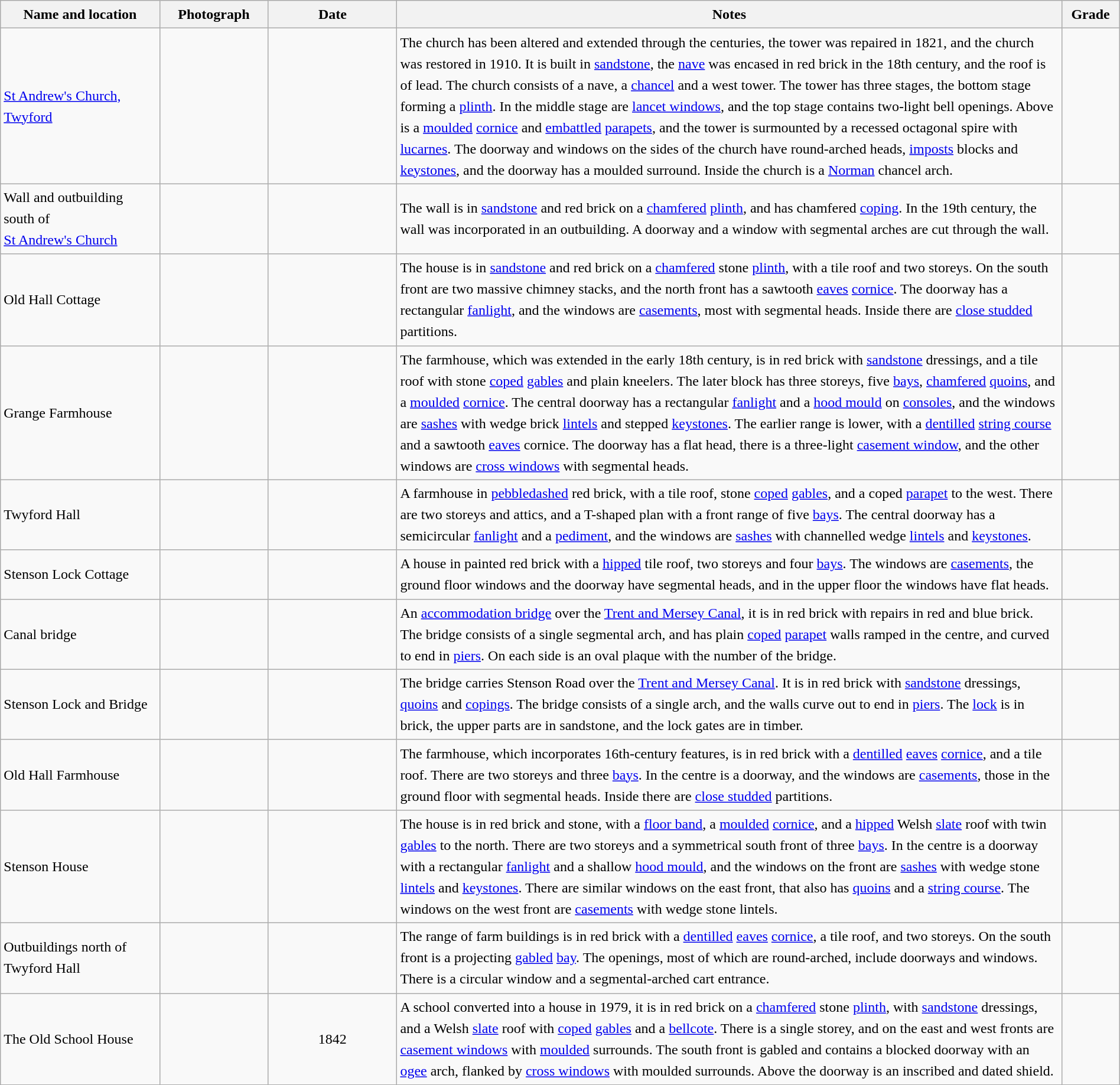<table class="wikitable sortable plainrowheaders" style="width:100%; border:0; text-align:left; line-height:150%;">
<tr>
<th scope="col"  style="width:150px">Name and location</th>
<th scope="col"  style="width:100px" class="unsortable">Photograph</th>
<th scope="col"  style="width:120px">Date</th>
<th scope="col"  style="width:650px" class="unsortable">Notes</th>
<th scope="col"  style="width:50px">Grade</th>
</tr>
<tr>
<td><a href='#'>St Andrew's Church, Twyford</a><br><small></small></td>
<td></td>
<td align="center"></td>
<td>The church has been altered and extended through the centuries, the tower was repaired in 1821, and the church was restored in 1910.  It is built in <a href='#'>sandstone</a>, the <a href='#'>nave</a> was encased in red brick in the 18th century, and the roof is of lead.  The church consists of a nave, a <a href='#'>chancel</a> and a west tower.  The tower has three stages, the bottom stage forming a <a href='#'>plinth</a>.  In the middle stage are <a href='#'>lancet windows</a>, and the top stage contains two-light bell openings.  Above is a <a href='#'>moulded</a> <a href='#'>cornice</a> and <a href='#'>embattled</a> <a href='#'>parapets</a>, and the tower is surmounted by a recessed octagonal spire with <a href='#'>lucarnes</a>.  The doorway and windows on the sides of the church have round-arched heads, <a href='#'>imposts</a> blocks and <a href='#'>keystones</a>, and the doorway has a moulded surround.  Inside the church is a <a href='#'>Norman</a> chancel arch.</td>
<td align="center" ></td>
</tr>
<tr>
<td>Wall and outbuilding south of<br><a href='#'>St Andrew's Church</a><br><small></small></td>
<td></td>
<td align="center"></td>
<td>The wall is in <a href='#'>sandstone</a> and red brick on a <a href='#'>chamfered</a> <a href='#'>plinth</a>, and has chamfered <a href='#'>coping</a>.  In the 19th century, the wall was incorporated in an outbuilding.  A doorway and a window with segmental arches are cut through the wall.</td>
<td align="center" ></td>
</tr>
<tr>
<td>Old Hall Cottage<br><small></small></td>
<td></td>
<td align="center"></td>
<td>The house is in <a href='#'>sandstone</a> and red brick on a <a href='#'>chamfered</a> stone <a href='#'>plinth</a>, with a tile roof and two storeys.  On the south front are two massive chimney stacks, and the north front has a sawtooth <a href='#'>eaves</a> <a href='#'>cornice</a>.  The doorway has a rectangular <a href='#'>fanlight</a>, and the windows are <a href='#'>casements</a>, most with segmental heads.  Inside there are <a href='#'>close studded</a> partitions.</td>
<td align="center" ></td>
</tr>
<tr>
<td>Grange Farmhouse<br><small></small></td>
<td></td>
<td align="center"></td>
<td>The farmhouse, which was extended in the early 18th century, is in red brick with <a href='#'>sandstone</a> dressings, and a tile roof with stone <a href='#'>coped</a> <a href='#'>gables</a> and plain kneelers.  The later block has three storeys, five <a href='#'>bays</a>, <a href='#'>chamfered</a> <a href='#'>quoins</a>, and a <a href='#'>moulded</a> <a href='#'>cornice</a>.  The central doorway has a rectangular <a href='#'>fanlight</a> and a <a href='#'>hood mould</a> on <a href='#'>consoles</a>, and the windows are <a href='#'>sashes</a> with wedge brick <a href='#'>lintels</a> and stepped <a href='#'>keystones</a>.  The earlier range is lower, with a <a href='#'>dentilled</a> <a href='#'>string course</a> and a sawtooth <a href='#'>eaves</a> cornice.  The doorway has a flat head, there is a three-light <a href='#'>casement window</a>, and the other windows are <a href='#'>cross windows</a> with segmental heads.</td>
<td align="center" ></td>
</tr>
<tr>
<td>Twyford Hall<br><small></small></td>
<td></td>
<td align="center"></td>
<td>A farmhouse in <a href='#'>pebbledashed</a> red brick, with a tile roof, stone <a href='#'>coped</a> <a href='#'>gables</a>, and a coped <a href='#'>parapet</a> to the west.  There are two storeys and attics, and a T-shaped plan with a front range of five <a href='#'>bays</a>.  The central doorway has a semicircular <a href='#'>fanlight</a> and a <a href='#'>pediment</a>, and the windows are <a href='#'>sashes</a> with channelled wedge <a href='#'>lintels</a> and <a href='#'>keystones</a>.</td>
<td align="center" ></td>
</tr>
<tr>
<td>Stenson Lock Cottage<br><small></small></td>
<td></td>
<td align="center"></td>
<td>A house in painted red brick with a <a href='#'>hipped</a> tile roof, two storeys and four <a href='#'>bays</a>.  The windows are <a href='#'>casements</a>, the ground floor windows and the doorway have segmental heads, and in the upper floor the windows have flat heads.</td>
<td align="center" ></td>
</tr>
<tr>
<td>Canal bridge<br><small></small></td>
<td></td>
<td align="center"></td>
<td>An <a href='#'>accommodation bridge</a> over the <a href='#'>Trent and Mersey Canal</a>, it is in red brick with repairs in red and blue brick.  The bridge consists of a single segmental arch, and has plain <a href='#'>coped</a> <a href='#'>parapet</a> walls ramped in the centre, and curved to end in <a href='#'>piers</a>.  On each side is an oval plaque with the number of the bridge.</td>
<td align="center" ></td>
</tr>
<tr>
<td>Stenson Lock and Bridge<br><small></small></td>
<td></td>
<td align="center"></td>
<td>The bridge carries Stenson Road over the  <a href='#'>Trent and Mersey Canal</a>.  It is in red brick with <a href='#'>sandstone</a> dressings, <a href='#'>quoins</a> and <a href='#'>copings</a>.  The bridge consists of a single arch, and the walls curve out to end in <a href='#'>piers</a>.  The <a href='#'>lock</a> is in brick, the upper parts are in sandstone, and the lock gates are in timber.</td>
<td align="center" ></td>
</tr>
<tr>
<td>Old Hall Farmhouse<br><small></small></td>
<td></td>
<td align="center"></td>
<td>The farmhouse, which incorporates 16th-century features, is in red brick with a <a href='#'>dentilled</a> <a href='#'>eaves</a> <a href='#'>cornice</a>, and a tile roof.  There are two storeys and three <a href='#'>bays</a>.  In the centre is a doorway, and the windows are <a href='#'>casements</a>, those in the ground floor with segmental heads.  Inside there are <a href='#'>close studded</a> partitions.</td>
<td align="center" ></td>
</tr>
<tr>
<td>Stenson House<br><small></small></td>
<td></td>
<td align="center"></td>
<td>The house is in red brick and stone, with a <a href='#'>floor band</a>, a <a href='#'>moulded</a> <a href='#'>cornice</a>, and a <a href='#'>hipped</a> Welsh <a href='#'>slate</a> roof with twin <a href='#'>gables</a> to the north.  There are two storeys and a symmetrical south front of three <a href='#'>bays</a>.  In the centre is a doorway with a rectangular <a href='#'>fanlight</a> and a shallow <a href='#'>hood mould</a>, and the windows on the front are <a href='#'>sashes</a> with wedge stone <a href='#'>lintels</a> and <a href='#'>keystones</a>.  There are similar windows on the east front, that also has <a href='#'>quoins</a> and a <a href='#'>string course</a>.  The windows on the west front are <a href='#'>casements</a> with wedge stone lintels.</td>
<td align="center" ></td>
</tr>
<tr>
<td>Outbuildings north of Twyford Hall<br><small></small></td>
<td></td>
<td align="center"></td>
<td>The range of farm buildings is in red brick with a <a href='#'>dentilled</a> <a href='#'>eaves</a> <a href='#'>cornice</a>, a tile roof, and two storeys.  On the south front is a projecting <a href='#'>gabled</a> <a href='#'>bay</a>.  The openings, most of which are round-arched, include doorways and windows.  There is a circular window and a segmental-arched cart entrance.</td>
<td align="center" ></td>
</tr>
<tr>
<td>The Old School House<br><small></small></td>
<td></td>
<td align="center">1842</td>
<td>A school converted into a house in 1979, it is in red brick on a <a href='#'>chamfered</a> stone <a href='#'>plinth</a>, with <a href='#'>sandstone</a> dressings, and a Welsh <a href='#'>slate</a> roof with <a href='#'>coped</a> <a href='#'>gables</a> and a <a href='#'>bellcote</a>.  There is a single storey, and on the east and west fronts are <a href='#'>casement windows</a> with <a href='#'>moulded</a> surrounds.  The south front is gabled and contains a blocked doorway with an <a href='#'>ogee</a> arch, flanked by <a href='#'>cross windows</a> with moulded surrounds.  Above the doorway is an inscribed and dated shield.</td>
<td align="center" ></td>
</tr>
<tr>
</tr>
</table>
